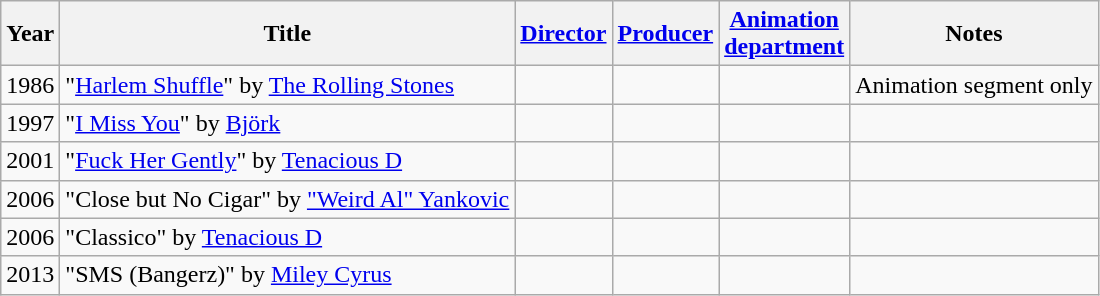<table class="wikitable">
<tr>
<th>Year</th>
<th>Title</th>
<th><a href='#'>Director</a></th>
<th><a href='#'>Producer</a></th>
<th><a href='#'>Animation<br>department</a></th>
<th>Notes</th>
</tr>
<tr>
<td>1986</td>
<td>"<a href='#'>Harlem Shuffle</a>" by <a href='#'>The Rolling Stones</a></td>
<td></td>
<td></td>
<td></td>
<td>Animation segment only</td>
</tr>
<tr>
<td>1997</td>
<td>"<a href='#'>I Miss You</a>" by <a href='#'>Björk</a></td>
<td></td>
<td></td>
<td></td>
<td></td>
</tr>
<tr>
<td>2001</td>
<td>"<a href='#'>Fuck Her Gently</a>" by <a href='#'>Tenacious D</a></td>
<td></td>
<td></td>
<td></td>
<td></td>
</tr>
<tr>
<td>2006</td>
<td>"Close but No Cigar" by <a href='#'>"Weird Al" Yankovic</a></td>
<td></td>
<td></td>
<td></td>
<td></td>
</tr>
<tr>
<td>2006</td>
<td>"Classico" by <a href='#'>Tenacious D</a></td>
<td></td>
<td></td>
<td></td>
<td></td>
</tr>
<tr>
<td>2013</td>
<td>"SMS (Bangerz)" by <a href='#'>Miley Cyrus</a></td>
<td></td>
<td></td>
<td></td>
<td></td>
</tr>
</table>
